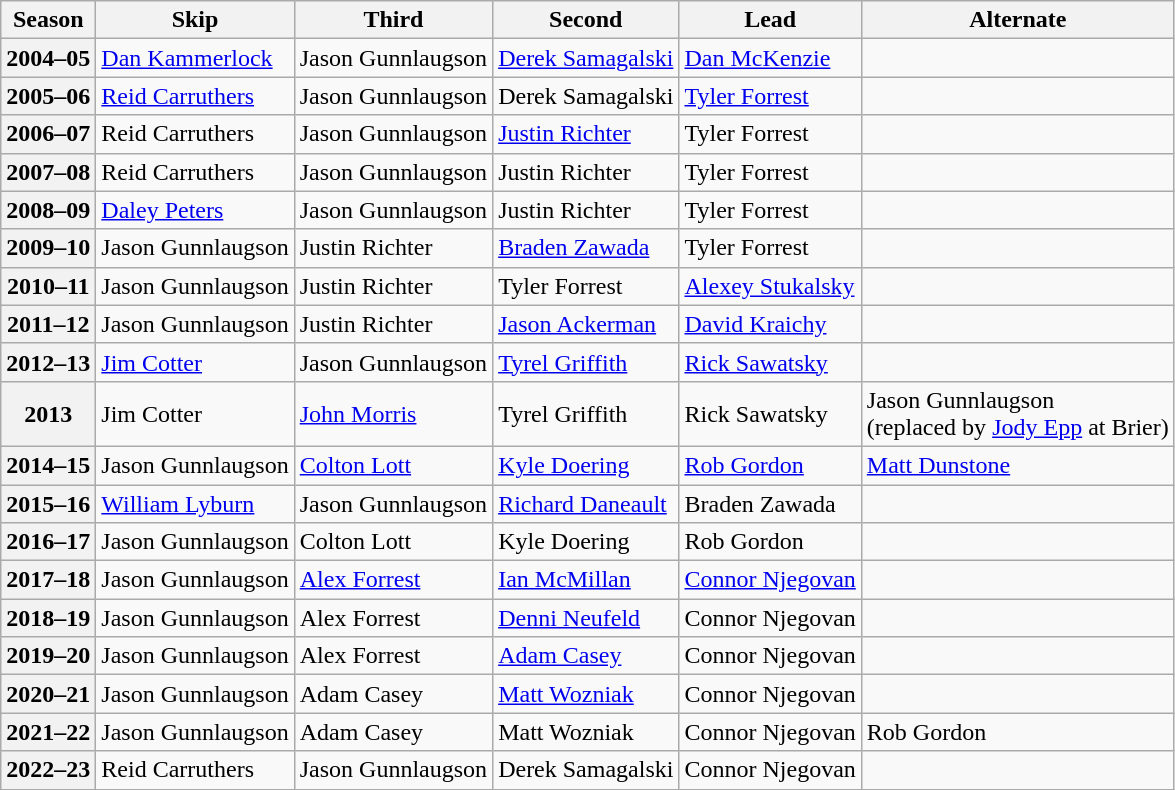<table class="wikitable">
<tr>
<th scope="col">Season</th>
<th scope="col">Skip</th>
<th scope="col">Third</th>
<th scope="col">Second</th>
<th scope="col">Lead</th>
<th scope="col">Alternate</th>
</tr>
<tr>
<th scope="row">2004–05</th>
<td><a href='#'>Dan Kammerlock</a></td>
<td>Jason Gunnlaugson</td>
<td><a href='#'>Derek Samagalski</a></td>
<td><a href='#'>Dan McKenzie</a></td>
<td></td>
</tr>
<tr>
<th scope="row">2005–06</th>
<td><a href='#'>Reid Carruthers</a></td>
<td>Jason Gunnlaugson</td>
<td>Derek Samagalski</td>
<td><a href='#'>Tyler Forrest</a></td>
<td></td>
</tr>
<tr>
<th scope="row">2006–07</th>
<td>Reid Carruthers</td>
<td>Jason Gunnlaugson</td>
<td><a href='#'>Justin Richter</a></td>
<td>Tyler Forrest</td>
<td></td>
</tr>
<tr>
<th scope="row">2007–08</th>
<td>Reid Carruthers</td>
<td>Jason Gunnlaugson</td>
<td>Justin Richter</td>
<td>Tyler Forrest</td>
<td></td>
</tr>
<tr>
<th scope="row">2008–09</th>
<td><a href='#'>Daley Peters</a></td>
<td>Jason Gunnlaugson</td>
<td>Justin Richter</td>
<td>Tyler Forrest</td>
<td></td>
</tr>
<tr>
<th scope="row">2009–10</th>
<td>Jason Gunnlaugson</td>
<td>Justin Richter</td>
<td><a href='#'>Braden Zawada</a></td>
<td>Tyler Forrest</td>
<td></td>
</tr>
<tr>
<th scope="row">2010–11</th>
<td>Jason Gunnlaugson</td>
<td>Justin Richter</td>
<td>Tyler Forrest</td>
<td><a href='#'>Alexey Stukalsky</a></td>
<td></td>
</tr>
<tr>
<th scope="row">2011–12</th>
<td>Jason Gunnlaugson</td>
<td>Justin Richter</td>
<td><a href='#'>Jason Ackerman</a></td>
<td><a href='#'>David Kraichy</a></td>
<td></td>
</tr>
<tr>
<th scope="row">2012–13</th>
<td><a href='#'>Jim Cotter</a></td>
<td>Jason Gunnlaugson</td>
<td><a href='#'>Tyrel Griffith</a></td>
<td><a href='#'>Rick Sawatsky</a></td>
<td></td>
</tr>
<tr>
<th scope="row">2013</th>
<td>Jim Cotter</td>
<td><a href='#'>John Morris</a></td>
<td>Tyrel Griffith</td>
<td>Rick Sawatsky</td>
<td>Jason Gunnlaugson <br> (replaced by <a href='#'>Jody Epp</a> at Brier)</td>
</tr>
<tr>
<th scope="row">2014–15</th>
<td>Jason Gunnlaugson</td>
<td><a href='#'>Colton Lott</a></td>
<td><a href='#'>Kyle Doering</a></td>
<td><a href='#'>Rob Gordon</a></td>
<td><a href='#'>Matt Dunstone</a></td>
</tr>
<tr>
<th scope="row">2015–16</th>
<td><a href='#'>William Lyburn</a></td>
<td>Jason Gunnlaugson</td>
<td><a href='#'>Richard Daneault</a></td>
<td>Braden Zawada</td>
<td></td>
</tr>
<tr>
<th scope="row">2016–17</th>
<td>Jason Gunnlaugson</td>
<td>Colton Lott</td>
<td>Kyle Doering</td>
<td>Rob Gordon</td>
<td></td>
</tr>
<tr>
<th scope="row">2017–18</th>
<td>Jason Gunnlaugson</td>
<td><a href='#'>Alex Forrest</a></td>
<td><a href='#'>Ian McMillan</a></td>
<td><a href='#'>Connor Njegovan</a></td>
<td></td>
</tr>
<tr>
<th scope="row">2018–19</th>
<td>Jason Gunnlaugson</td>
<td>Alex Forrest</td>
<td><a href='#'>Denni Neufeld</a></td>
<td>Connor Njegovan</td>
<td></td>
</tr>
<tr>
<th scope="row">2019–20</th>
<td>Jason Gunnlaugson</td>
<td>Alex Forrest</td>
<td><a href='#'>Adam Casey</a></td>
<td>Connor Njegovan</td>
<td></td>
</tr>
<tr>
<th scope="row">2020–21</th>
<td>Jason Gunnlaugson</td>
<td>Adam Casey</td>
<td><a href='#'>Matt Wozniak</a></td>
<td>Connor Njegovan</td>
<td></td>
</tr>
<tr>
<th scope="row">2021–22</th>
<td>Jason Gunnlaugson</td>
<td>Adam Casey</td>
<td>Matt Wozniak</td>
<td>Connor Njegovan</td>
<td>Rob Gordon</td>
</tr>
<tr>
<th scope="row">2022–23</th>
<td>Reid Carruthers</td>
<td>Jason Gunnlaugson</td>
<td>Derek Samagalski</td>
<td>Connor Njegovan</td>
</tr>
</table>
